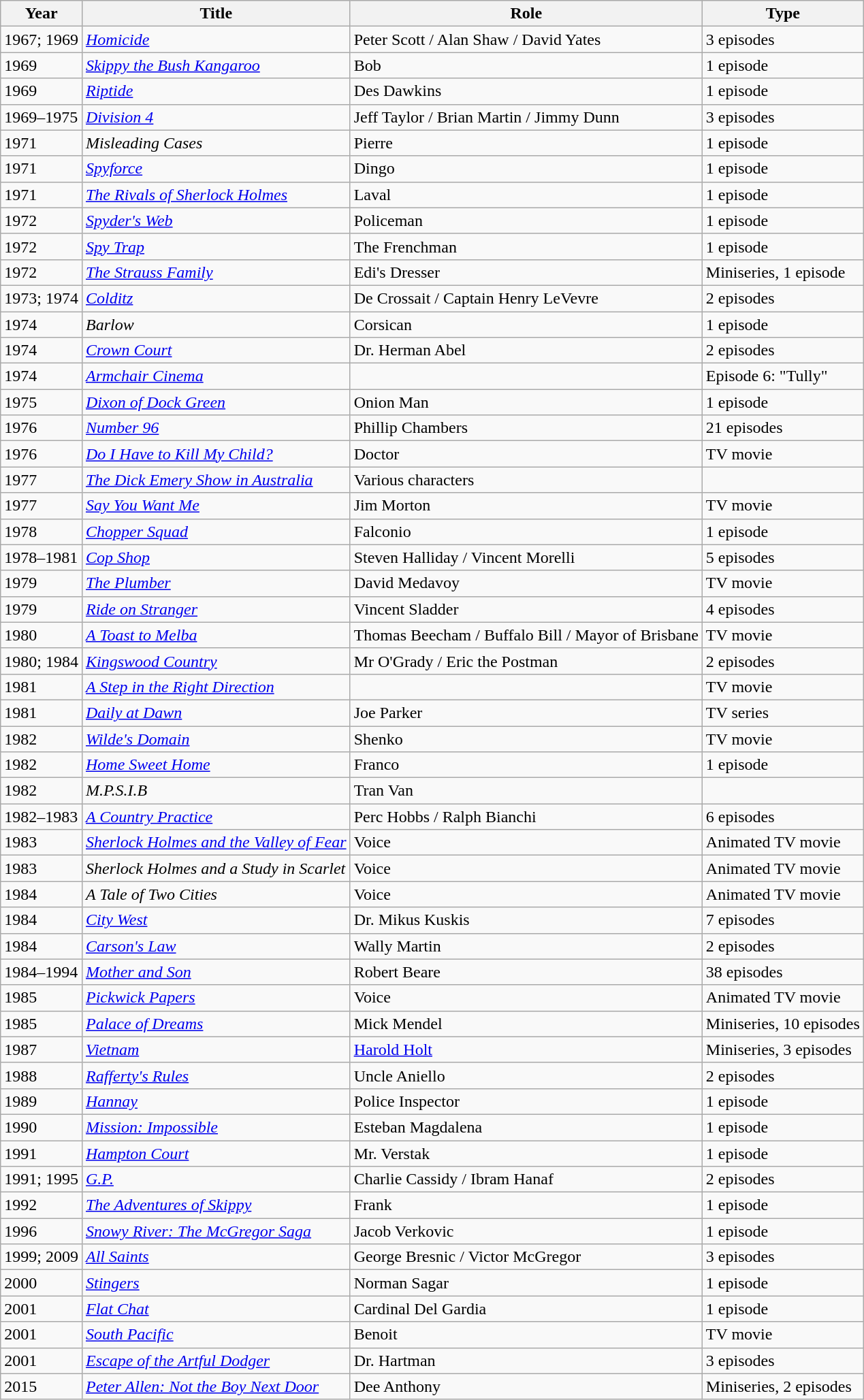<table class="wikitable">
<tr>
<th>Year</th>
<th>Title</th>
<th>Role</th>
<th>Type</th>
</tr>
<tr>
<td>1967; 1969</td>
<td><em><a href='#'>Homicide</a></em></td>
<td>Peter Scott / Alan Shaw / David Yates</td>
<td>3 episodes</td>
</tr>
<tr>
<td>1969</td>
<td><em><a href='#'>Skippy the Bush Kangaroo</a></em></td>
<td>Bob</td>
<td>1 episode</td>
</tr>
<tr>
<td>1969</td>
<td><em><a href='#'>Riptide</a></em></td>
<td>Des Dawkins</td>
<td>1 episode</td>
</tr>
<tr>
<td>1969–1975</td>
<td><em><a href='#'>Division 4</a></em></td>
<td>Jeff Taylor / Brian Martin / Jimmy Dunn</td>
<td>3 episodes</td>
</tr>
<tr>
<td>1971</td>
<td><em>Misleading Cases</em></td>
<td>Pierre</td>
<td>1 episode</td>
</tr>
<tr>
<td>1971</td>
<td><em><a href='#'>Spyforce</a></em></td>
<td>Dingo</td>
<td>1 episode</td>
</tr>
<tr>
<td>1971</td>
<td><em><a href='#'>The Rivals of Sherlock Holmes</a></em></td>
<td>Laval</td>
<td>1 episode</td>
</tr>
<tr>
<td>1972</td>
<td><em><a href='#'>Spyder's Web</a></em></td>
<td>Policeman</td>
<td>1 episode</td>
</tr>
<tr>
<td>1972</td>
<td><em><a href='#'>Spy Trap</a></em></td>
<td>The Frenchman</td>
<td>1 episode</td>
</tr>
<tr>
<td>1972</td>
<td><em><a href='#'>The Strauss Family</a></em></td>
<td>Edi's Dresser</td>
<td>Miniseries, 1 episode</td>
</tr>
<tr>
<td>1973; 1974</td>
<td><em><a href='#'>Colditz</a></em></td>
<td>De Crossait / Captain Henry LeVevre</td>
<td>2 episodes</td>
</tr>
<tr>
<td>1974</td>
<td><em>Barlow</em></td>
<td>Corsican</td>
<td>1 episode</td>
</tr>
<tr>
<td>1974</td>
<td><em><a href='#'>Crown Court</a></em></td>
<td>Dr. Herman Abel</td>
<td>2 episodes</td>
</tr>
<tr>
<td>1974</td>
<td><em><a href='#'>Armchair Cinema</a></em></td>
<td></td>
<td>Episode 6: "Tully"</td>
</tr>
<tr>
<td>1975</td>
<td><em><a href='#'>Dixon of Dock Green</a></em></td>
<td>Onion Man</td>
<td>1 episode</td>
</tr>
<tr>
<td>1976</td>
<td><em><a href='#'>Number 96</a></em></td>
<td>Phillip Chambers</td>
<td>21 episodes</td>
</tr>
<tr>
<td>1976</td>
<td><em><a href='#'>Do I Have to Kill My Child?</a></em></td>
<td>Doctor</td>
<td>TV movie</td>
</tr>
<tr>
<td>1977</td>
<td><em><a href='#'>The Dick Emery Show in Australia</a></em></td>
<td>Various characters</td>
<td></td>
</tr>
<tr>
<td>1977</td>
<td><em><a href='#'>Say You Want Me</a></em></td>
<td>Jim Morton</td>
<td>TV movie</td>
</tr>
<tr>
<td>1978</td>
<td><em><a href='#'>Chopper Squad</a></em></td>
<td>Falconio</td>
<td>1 episode</td>
</tr>
<tr>
<td>1978–1981</td>
<td><em><a href='#'>Cop Shop</a></em></td>
<td>Steven Halliday / Vincent Morelli</td>
<td>5 episodes</td>
</tr>
<tr>
<td>1979</td>
<td><em><a href='#'>The Plumber</a></em></td>
<td>David Medavoy</td>
<td>TV movie</td>
</tr>
<tr>
<td>1979</td>
<td><em><a href='#'>Ride on Stranger</a></em></td>
<td>Vincent Sladder</td>
<td>4 episodes</td>
</tr>
<tr>
<td>1980</td>
<td><em><a href='#'>A Toast to Melba</a></em></td>
<td>Thomas Beecham / Buffalo Bill / Mayor of Brisbane</td>
<td>TV movie</td>
</tr>
<tr>
<td>1980; 1984</td>
<td><em><a href='#'>Kingswood Country</a></em></td>
<td>Mr O'Grady / Eric the Postman</td>
<td>2 episodes</td>
</tr>
<tr>
<td>1981</td>
<td><em><a href='#'>A Step in the Right Direction</a></em></td>
<td></td>
<td>TV movie</td>
</tr>
<tr>
<td>1981</td>
<td><em><a href='#'>Daily at Dawn</a></em></td>
<td>Joe Parker</td>
<td>TV series</td>
</tr>
<tr>
<td>1982</td>
<td><em><a href='#'>Wilde's Domain</a></em></td>
<td>Shenko</td>
<td>TV movie</td>
</tr>
<tr>
<td>1982</td>
<td><em><a href='#'>Home Sweet Home</a></em></td>
<td>Franco</td>
<td>1 episode</td>
</tr>
<tr>
<td>1982</td>
<td><em>M.P.S.I.B</em></td>
<td>Tran Van</td>
<td></td>
</tr>
<tr>
<td>1982–1983</td>
<td><em><a href='#'>A Country Practice</a></em></td>
<td>Perc Hobbs / Ralph Bianchi</td>
<td>6 episodes</td>
</tr>
<tr>
<td>1983</td>
<td><em><a href='#'>Sherlock Holmes and the Valley of Fear</a></em></td>
<td>Voice</td>
<td>Animated TV movie</td>
</tr>
<tr>
<td>1983</td>
<td><em>Sherlock Holmes and a Study in Scarlet</em></td>
<td>Voice</td>
<td>Animated TV movie</td>
</tr>
<tr>
<td>1984</td>
<td><em>A Tale of Two Cities</em></td>
<td>Voice</td>
<td>Animated TV movie</td>
</tr>
<tr>
<td>1984</td>
<td><em><a href='#'>City West</a></em></td>
<td>Dr. Mikus Kuskis</td>
<td>7 episodes</td>
</tr>
<tr>
<td>1984</td>
<td><em><a href='#'>Carson's Law</a></em></td>
<td>Wally Martin</td>
<td>2 episodes</td>
</tr>
<tr>
<td>1984–1994</td>
<td><em><a href='#'>Mother and Son</a></em></td>
<td>Robert Beare</td>
<td>38 episodes</td>
</tr>
<tr>
<td>1985</td>
<td><em><a href='#'>Pickwick Papers</a></em></td>
<td>Voice</td>
<td>Animated TV movie</td>
</tr>
<tr>
<td>1985</td>
<td><em><a href='#'>Palace of Dreams</a></em></td>
<td>Mick Mendel</td>
<td>Miniseries, 10 episodes</td>
</tr>
<tr>
<td>1987</td>
<td><em><a href='#'>Vietnam</a></em></td>
<td><a href='#'>Harold Holt</a></td>
<td>Miniseries, 3 episodes</td>
</tr>
<tr>
<td>1988</td>
<td><em><a href='#'>Rafferty's Rules</a></em></td>
<td>Uncle Aniello</td>
<td>2 episodes</td>
</tr>
<tr>
<td>1989</td>
<td><em><a href='#'>Hannay</a></em></td>
<td>Police Inspector</td>
<td>1 episode</td>
</tr>
<tr>
<td>1990</td>
<td><em><a href='#'>Mission: Impossible</a></em></td>
<td>Esteban Magdalena</td>
<td>1 episode</td>
</tr>
<tr>
<td>1991</td>
<td><em><a href='#'>Hampton Court</a></em></td>
<td>Mr. Verstak</td>
<td>1 episode</td>
</tr>
<tr>
<td>1991; 1995</td>
<td><em><a href='#'>G.P.</a></em></td>
<td>Charlie Cassidy / Ibram Hanaf</td>
<td>2 episodes</td>
</tr>
<tr>
<td>1992</td>
<td><em><a href='#'>The Adventures of Skippy</a></em></td>
<td>Frank</td>
<td>1 episode</td>
</tr>
<tr>
<td>1996</td>
<td><em><a href='#'>Snowy River: The McGregor Saga</a></em></td>
<td>Jacob Verkovic</td>
<td>1 episode</td>
</tr>
<tr>
<td>1999; 2009</td>
<td><em><a href='#'>All Saints</a></em></td>
<td>George Bresnic / Victor McGregor</td>
<td>3 episodes</td>
</tr>
<tr>
<td>2000</td>
<td><em><a href='#'>Stingers</a></em></td>
<td>Norman Sagar</td>
<td>1 episode</td>
</tr>
<tr>
<td>2001</td>
<td><em><a href='#'>Flat Chat</a></em></td>
<td>Cardinal Del Gardia</td>
<td>1 episode</td>
</tr>
<tr>
<td>2001</td>
<td><em><a href='#'>South Pacific</a></em></td>
<td>Benoit</td>
<td>TV movie</td>
</tr>
<tr>
<td>2001</td>
<td><em><a href='#'>Escape of the Artful Dodger</a></em></td>
<td>Dr. Hartman</td>
<td>3 episodes</td>
</tr>
<tr>
<td>2015</td>
<td><em><a href='#'>Peter Allen: Not the Boy Next Door</a></em></td>
<td>Dee Anthony</td>
<td>Miniseries, 2 episodes</td>
</tr>
</table>
